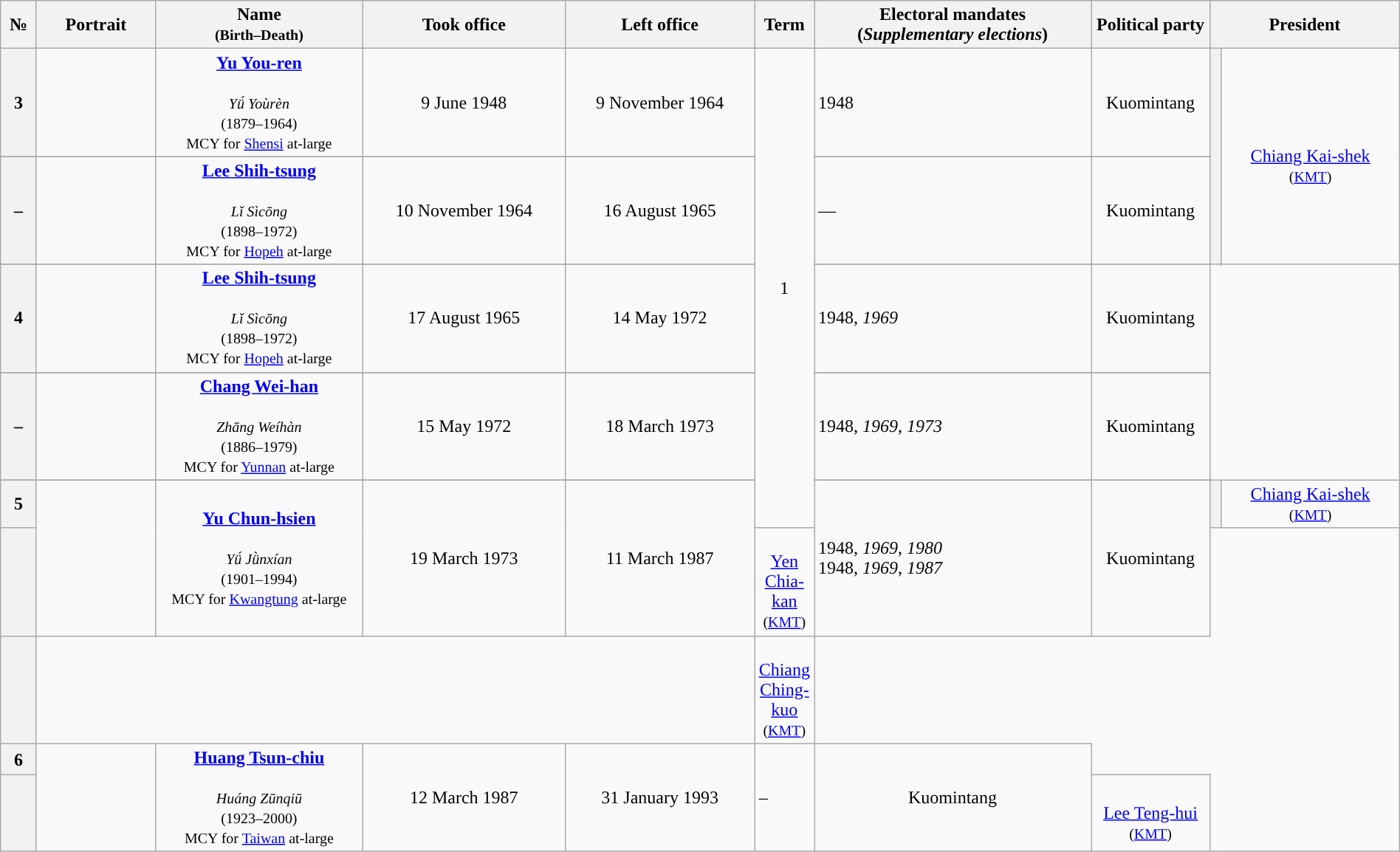<table class="wikitable"  style="text-align:center"  width="100%">
<tr>
<th style="width:25px;">№</th>
<th style="width:100px;">Portrait</th>
<th width=180px>Name<br><small>(Birth–Death)</small></th>
<th>Took office</th>
<th>Left office</th>
<th style="width:25px;">Term</th>
<th width="width:150px">Electoral mandates<br>(<em>Supplementary elections</em>)</th>
<th style="width:100px;">Political party</th>
<th colspan=2 width="width:200px">President</th>
</tr>
<tr ->
<th style="background:">3</th>
<td align=center></td>
<td align=center><strong><a href='#'>Yu You-ren</a></strong><br><br><small><em>Yǘ Yoùrèn</em><br>(1879–1964)<br>MCY for <a href='#'>Shensi</a> at-large</small></td>
<td>9 June 1948</td>
<td>9 November 1964</td>
<td rowspan=9>1</td>
<td align=left>1948</td>
<td>Kuomintang</td>
<th rowspan=4 style="background:"></th>
<td rowspan=4><br><a href='#'>Chiang Kai-shek</a><br><small>(<a href='#'>KMT</a>)</small></td>
</tr>
<tr ->
</tr>
<tr ->
<th style="background:">–</th>
<td align=center></td>
<td align=center><strong><a href='#'>Lee Shih-tsung</a></strong><br><br><small><em>Lǐ Sìcōng</em><br>(1898–1972)<br>MCY for <a href='#'>Hopeh</a> at-large</small></td>
<td>10 November 1964</td>
<td>16 August 1965</td>
<td align=left>—</td>
<td>Kuomintang</td>
</tr>
<tr ->
</tr>
<tr ->
<th style="background:">4</th>
<td align=center></td>
<td align=center><strong><a href='#'>Lee Shih-tsung</a></strong><br><br><small><em>Lǐ Sìcōng</em><br>(1898–1972)<br>MCY for <a href='#'>Hopeh</a> at-large</small></td>
<td>17 August 1965</td>
<td>14 May 1972</td>
<td align=left>1948, <em>1969</em></td>
<td>Kuomintang</td>
</tr>
<tr ->
</tr>
<tr ->
<th style="background:">–</th>
<td align=center></td>
<td align=center><strong><a href='#'>Chang Wei-han</a></strong><br><br><small><em>Zhāng Weíhàn</em><br>(1886–1979)<br>MCY for <a href='#'>Yunnan</a> at-large</small></td>
<td>15 May 1972</td>
<td>18 March 1973</td>
<td align=left>1948, <em>1969</em>, <em>1973</em></td>
<td>Kuomintang</td>
</tr>
<tr ->
</tr>
<tr ->
<th style="background:">5</th>
<td rowspan=3 align=center></td>
<td rowspan=3 align=center><strong><a href='#'>Yu Chun-hsien</a></strong><br><br><small><em>Yǘ Jǜnxían</em><br>(1901–1994)<br>MCY for <a href='#'>Kwangtung</a> at-large</small></td>
<td rowspan=3>19 March 1973</td>
<td rowspan=3>11 March 1987</td>
<td rowspan=3 align=left>1948, <em>1969</em>, <em>1980</em><br>1948, <em>1969</em>, <em>1987</em></td>
<td rowspan=3>Kuomintang</td>
<th style="background:"></th>
<td><a href='#'>Chiang Kai-shek</a><br><small>(<a href='#'>KMT</a>)</small></td>
</tr>
<tr>
<th style="background:"></th>
<td><br><a href='#'>Yen Chia-kan</a><br><small>(<a href='#'>KMT</a>)</small></td>
</tr>
<tr>
<th rowspan=2 style="background:"></th>
<td rowspan=2><br><a href='#'>Chiang Ching-kuo</a><br><small>(<a href='#'>KMT</a>)</small></td>
</tr>
<tr ->
</tr>
<tr ->
<th style="background:">6</th>
<td rowspan=2 align=center></td>
<td rowspan=2 align=center><strong><a href='#'>Huang Tsun-chiu</a></strong><br><br><small><em>Huáng Zūnqiū</em><br>(1923–2000)<br>MCY for <a href='#'>Taiwan</a> at-large</small></td>
<td rowspan=2>12 March 1987</td>
<td rowspan=2>31 January 1993</td>
<td rowspan=2 align=left>–</td>
<td rowspan=2>Kuomintang</td>
</tr>
<tr>
<th style="background:"></th>
<td><br><a href='#'>Lee Teng-hui</a><br><small>(<a href='#'>KMT</a>)</small></td>
</tr>
</table>
